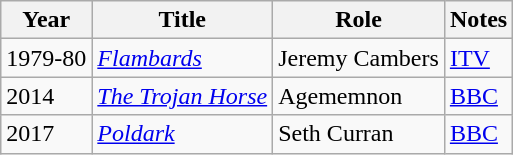<table class="wikitable sortable">
<tr>
<th>Year</th>
<th>Title</th>
<th>Role</th>
<th>Notes</th>
</tr>
<tr>
<td>1979-80</td>
<td><em><a href='#'>Flambards</a></em></td>
<td>Jeremy Cambers</td>
<td><a href='#'>ITV</a></td>
</tr>
<tr>
<td>2014</td>
<td><em><a href='#'>The Trojan Horse</a></em></td>
<td>Agememnon</td>
<td><a href='#'>BBC</a></td>
</tr>
<tr>
<td>2017</td>
<td><em><a href='#'>Poldark</a></em></td>
<td>Seth Curran</td>
<td><a href='#'>BBC</a></td>
</tr>
</table>
